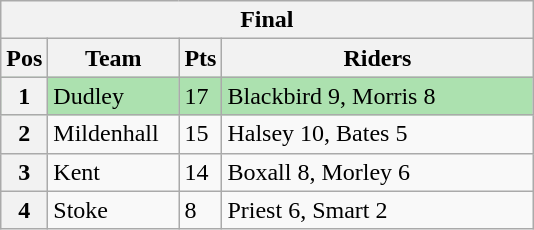<table class="wikitable">
<tr>
<th colspan="4">Final</th>
</tr>
<tr>
<th width=20>Pos</th>
<th width=80>Team</th>
<th width=20>Pts</th>
<th width=200>Riders</th>
</tr>
<tr style="background:#ACE1AF;">
<th>1</th>
<td>Dudley</td>
<td>17</td>
<td>Blackbird 9, Morris 8</td>
</tr>
<tr>
<th>2</th>
<td>Mildenhall</td>
<td>15</td>
<td>Halsey 10, Bates 5</td>
</tr>
<tr>
<th>3</th>
<td>Kent</td>
<td>14</td>
<td>Boxall 8, Morley 6</td>
</tr>
<tr>
<th>4</th>
<td>Stoke</td>
<td>8</td>
<td>Priest 6, Smart 2</td>
</tr>
</table>
